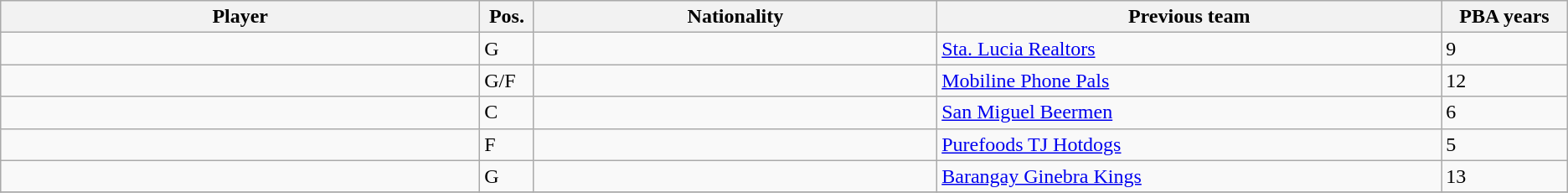<table class="wikitable sortable">
<tr>
<th width="19%">Player</th>
<th width="1%">Pos.</th>
<th width="16%">Nationality</th>
<th width="20%">Previous team</th>
<th width="5%">PBA years</th>
</tr>
<tr>
<td></td>
<td>G</td>
<td></td>
<td><a href='#'>Sta. Lucia Realtors</a></td>
<td>9</td>
</tr>
<tr>
<td></td>
<td>G/F</td>
<td></td>
<td><a href='#'>Mobiline Phone Pals</a></td>
<td>12</td>
</tr>
<tr>
<td></td>
<td>C</td>
<td></td>
<td><a href='#'>San Miguel Beermen</a></td>
<td>6</td>
</tr>
<tr>
<td></td>
<td>F</td>
<td></td>
<td><a href='#'>Purefoods TJ Hotdogs</a></td>
<td>5</td>
</tr>
<tr>
<td></td>
<td>G</td>
<td></td>
<td><a href='#'>Barangay Ginebra Kings</a></td>
<td>13</td>
</tr>
<tr>
</tr>
</table>
